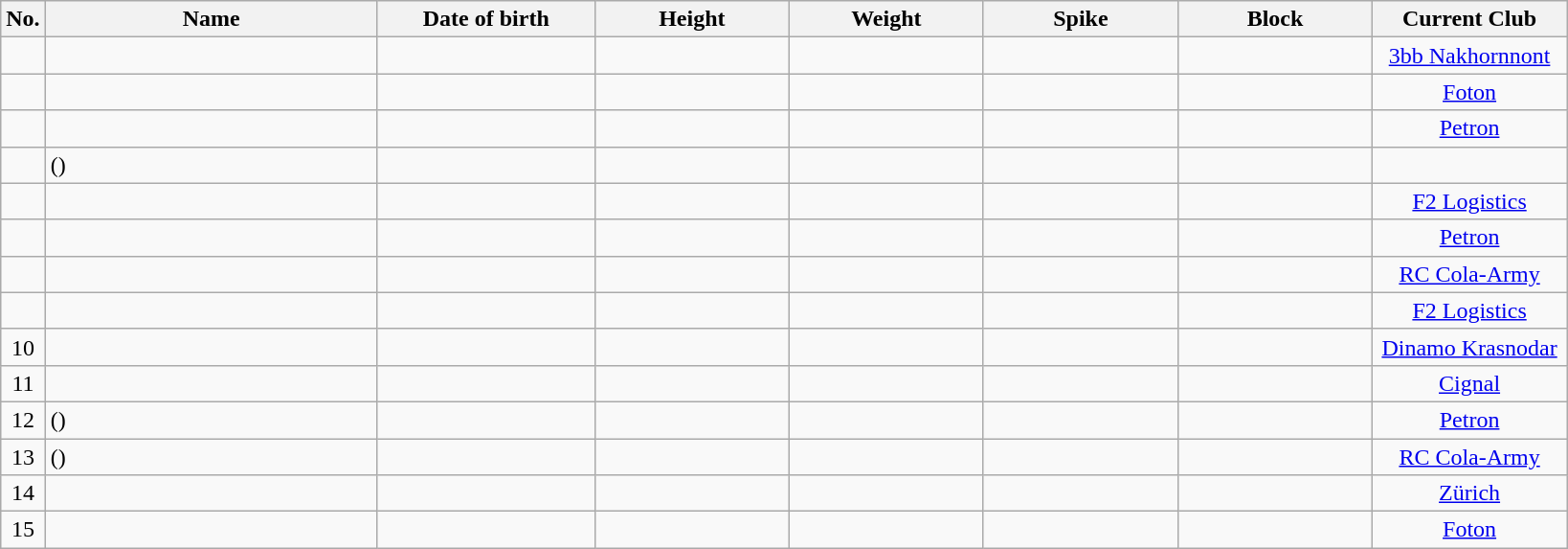<table class="wikitable sortable" style="text-align:center;">
<tr>
<th>No.</th>
<th style="width:14em">Name</th>
<th style="width:9em">Date of birth</th>
<th style="width:8em">Height</th>
<th style="width:8em">Weight</th>
<th style="width:8em">Spike</th>
<th style="width:8em">Block</th>
<th style="width:8em">Current Club</th>
</tr>
<tr>
<td></td>
<td align=left> </td>
<td align=right></td>
<td></td>
<td></td>
<td></td>
<td></td>
<td><a href='#'>3bb Nakhornnont</a></td>
</tr>
<tr>
<td></td>
<td align=left> </td>
<td align=right></td>
<td></td>
<td></td>
<td></td>
<td></td>
<td><a href='#'>Foton</a></td>
</tr>
<tr>
<td></td>
<td align=left> </td>
<td align=right></td>
<td></td>
<td></td>
<td></td>
<td></td>
<td><a href='#'>Petron</a></td>
</tr>
<tr>
<td></td>
<td align=left>  ()</td>
<td align=right></td>
<td></td>
<td></td>
<td></td>
<td></td>
<td></td>
</tr>
<tr>
<td></td>
<td align=left> </td>
<td align=right></td>
<td></td>
<td></td>
<td></td>
<td></td>
<td><a href='#'>F2 Logistics</a></td>
</tr>
<tr>
<td></td>
<td align=left> </td>
<td align=right></td>
<td></td>
<td></td>
<td></td>
<td></td>
<td><a href='#'>Petron</a></td>
</tr>
<tr>
<td></td>
<td align=left> </td>
<td align=right></td>
<td></td>
<td></td>
<td></td>
<td></td>
<td><a href='#'>RC Cola-Army</a></td>
</tr>
<tr>
<td></td>
<td align=left> </td>
<td align=right></td>
<td></td>
<td></td>
<td></td>
<td></td>
<td><a href='#'>F2 Logistics</a></td>
</tr>
<tr>
<td>10</td>
<td align=left> </td>
<td align=right></td>
<td></td>
<td></td>
<td></td>
<td></td>
<td><a href='#'>Dinamo Krasnodar</a></td>
</tr>
<tr>
<td>11</td>
<td align=left> </td>
<td align=right></td>
<td></td>
<td></td>
<td></td>
<td></td>
<td><a href='#'>Cignal</a></td>
</tr>
<tr>
<td>12</td>
<td align=left>  ()</td>
<td align=right></td>
<td></td>
<td></td>
<td></td>
<td></td>
<td><a href='#'>Petron</a></td>
</tr>
<tr>
<td>13</td>
<td align=left>  ()</td>
<td align=right></td>
<td></td>
<td></td>
<td></td>
<td></td>
<td><a href='#'>RC Cola-Army</a></td>
</tr>
<tr>
<td>14</td>
<td align=left> </td>
<td align=right></td>
<td></td>
<td></td>
<td></td>
<td></td>
<td><a href='#'>Zürich</a></td>
</tr>
<tr>
<td>15</td>
<td align=left> </td>
<td align=right></td>
<td></td>
<td></td>
<td></td>
<td></td>
<td><a href='#'>Foton</a></td>
</tr>
</table>
